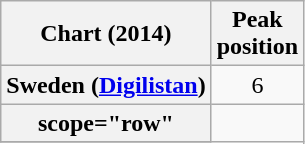<table class="wikitable sortable plainrowheaders">
<tr>
<th>Chart (2014)</th>
<th>Peak<br>position</th>
</tr>
<tr>
<th scope="row">Sweden (<a href='#'>Digilistan</a>)</th>
<td align="center">6</td>
</tr>
<tr>
<th>scope="row" </th>
</tr>
<tr>
</tr>
</table>
